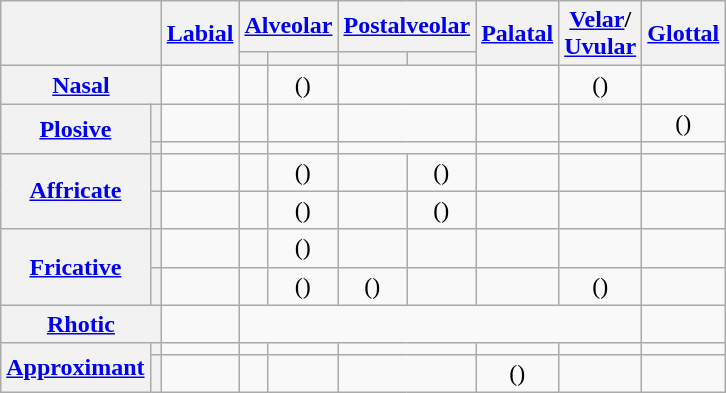<table class="wikitable" style=text-align:center>
<tr>
<th colspan=2 rowspan=2></th>
<th rowspan=2><a href='#'>Labial</a></th>
<th colspan=2><a href='#'>Alveolar</a></th>
<th colspan=2><a href='#'>Postalveolar</a></th>
<th rowspan=2><a href='#'>Palatal</a></th>
<th rowspan=2><a href='#'>Velar</a>/<br><a href='#'>Uvular</a></th>
<th rowspan=2><a href='#'>Glottal</a></th>
</tr>
<tr>
<th></th>
<th></th>
<th></th>
<th></th>
</tr>
<tr>
<th colspan=2><a href='#'>Nasal</a></th>
<td></td>
<td></td>
<td>()</td>
<td colspan=2></td>
<td></td>
<td>()</td>
<td></td>
</tr>
<tr>
<th rowspan=2><a href='#'>Plosive</a></th>
<th></th>
<td></td>
<td></td>
<td></td>
<td colspan=2></td>
<td></td>
<td></td>
<td>()</td>
</tr>
<tr>
<th></th>
<td></td>
<td></td>
<td></td>
<td colspan=2></td>
<td></td>
<td></td>
<td></td>
</tr>
<tr>
<th rowspan=2><a href='#'>Affricate</a></th>
<th></th>
<td></td>
<td></td>
<td>()</td>
<td></td>
<td>()</td>
<td></td>
<td></td>
<td></td>
</tr>
<tr>
<th></th>
<td></td>
<td></td>
<td>()</td>
<td></td>
<td>()</td>
<td></td>
<td></td>
<td></td>
</tr>
<tr>
<th rowspan=2><a href='#'>Fricative</a></th>
<th></th>
<td></td>
<td></td>
<td>()</td>
<td></td>
<td></td>
<td></td>
<td></td>
<td></td>
</tr>
<tr>
<th></th>
<td></td>
<td></td>
<td>()</td>
<td>()</td>
<td></td>
<td></td>
<td>()</td>
<td></td>
</tr>
<tr>
<th colspan=2><a href='#'>Rhotic</a></th>
<td></td>
<td colspan=6></td>
<td></td>
</tr>
<tr>
<th rowspan=2><a href='#'>Approximant</a></th>
<th></th>
<td></td>
<td></td>
<td></td>
<td colspan=2></td>
<td></td>
<td></td>
<td></td>
</tr>
<tr>
<th></th>
<td></td>
<td></td>
<td></td>
<td colspan=2></td>
<td>()</td>
<td></td>
<td></td>
</tr>
</table>
